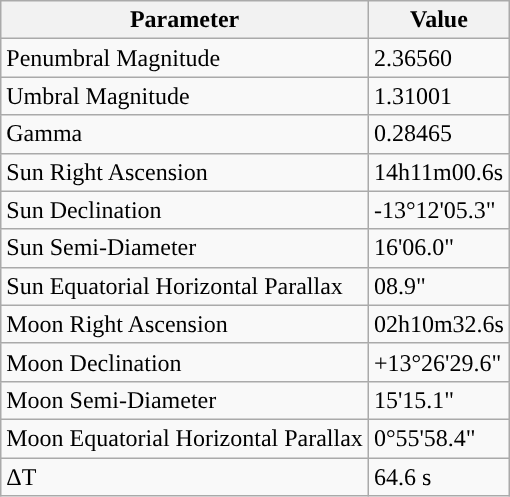<table class="wikitable">
<tr>
<th>Parameter</th>
<th>Value</th>
</tr>
<tr>
<td>Penumbral Magnitude</td>
<td>2.36560</td>
</tr>
<tr>
<td>Umbral Magnitude</td>
<td>1.31001</td>
</tr>
<tr>
<td>Gamma</td>
<td>0.28465</td>
</tr>
<tr>
<td>Sun Right Ascension</td>
<td>14h11m00.6s</td>
</tr>
<tr>
<td>Sun Declination</td>
<td>-13°12'05.3"</td>
</tr>
<tr>
<td>Sun Semi-Diameter</td>
<td>16'06.0"</td>
</tr>
<tr>
<td>Sun Equatorial Horizontal Parallax</td>
<td>08.9"</td>
</tr>
<tr>
<td>Moon Right Ascension</td>
<td>02h10m32.6s</td>
</tr>
<tr>
<td>Moon Declination</td>
<td>+13°26'29.6"</td>
</tr>
<tr>
<td>Moon Semi-Diameter</td>
<td>15'15.1"</td>
</tr>
<tr>
<td>Moon Equatorial Horizontal Parallax</td>
<td>0°55'58.4"</td>
</tr>
<tr>
<td>ΔT</td>
<td>64.6 s</td>
</tr>
</table>
